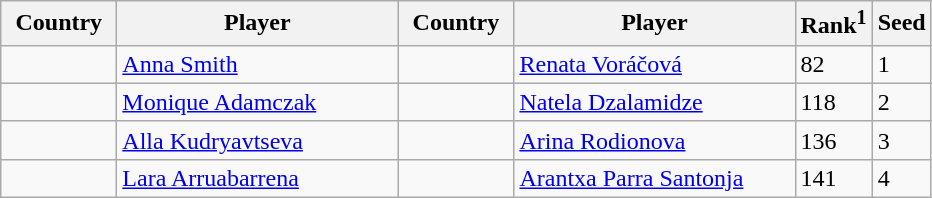<table class="sortable wikitable">
<tr>
<th width="70">Country</th>
<th width="180">Player</th>
<th width="70">Country</th>
<th width="180">Player</th>
<th>Rank<sup>1</sup></th>
<th>Seed</th>
</tr>
<tr>
<td></td>
<td><a href='#'>Anna Smith</a></td>
<td></td>
<td><a href='#'>Renata Voráčová</a></td>
<td>82</td>
<td>1</td>
</tr>
<tr>
<td></td>
<td><a href='#'>Monique Adamczak</a></td>
<td></td>
<td><a href='#'>Natela Dzalamidze</a></td>
<td>118</td>
<td>2</td>
</tr>
<tr>
<td></td>
<td><a href='#'>Alla Kudryavtseva</a></td>
<td></td>
<td><a href='#'>Arina Rodionova</a></td>
<td>136</td>
<td>3</td>
</tr>
<tr>
<td></td>
<td><a href='#'>Lara Arruabarrena</a></td>
<td></td>
<td><a href='#'>Arantxa Parra Santonja</a></td>
<td>141</td>
<td>4</td>
</tr>
</table>
